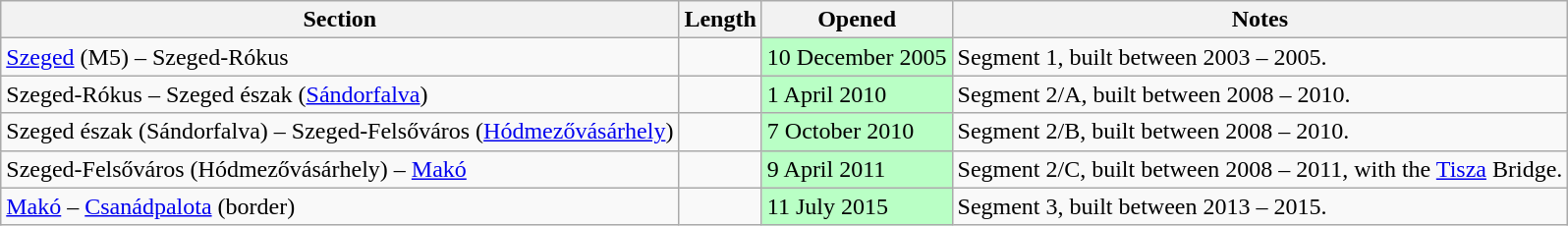<table class="wikitable">
<tr>
<th>Section</th>
<th>Length</th>
<th>Opened</th>
<th>Notes</th>
</tr>
<tr>
<td><a href='#'>Szeged</a> (M5) – Szeged-Rókus</td>
<td></td>
<td bgcolor="#B9FFC5">10 December 2005</td>
<td>Segment 1, built between 2003 – 2005.</td>
</tr>
<tr>
<td>Szeged-Rókus – Szeged észak (<a href='#'>Sándorfalva</a>)</td>
<td></td>
<td bgcolor="#B9FFC5">1 April 2010</td>
<td>Segment 2/A, built between 2008 – 2010.</td>
</tr>
<tr>
<td>Szeged észak (Sándorfalva) – Szeged-Felsőváros (<a href='#'>Hódmezővásárhely</a>)</td>
<td></td>
<td bgcolor="#B9FFC5">7 October 2010</td>
<td>Segment 2/B, built between 2008 – 2010.</td>
</tr>
<tr>
<td>Szeged-Felsőváros (Hódmezővásárhely) – <a href='#'>Makó</a></td>
<td></td>
<td bgcolor="#B9FFC5">9 April 2011</td>
<td>Segment 2/C, built between 2008 – 2011, with the <a href='#'>Tisza</a> Bridge.</td>
</tr>
<tr>
<td><a href='#'>Makó</a> – <a href='#'>Csanádpalota</a> (border)</td>
<td></td>
<td bgcolor="#B9FFC5">11 July 2015</td>
<td>Segment 3, built between 2013 – 2015.</td>
</tr>
</table>
